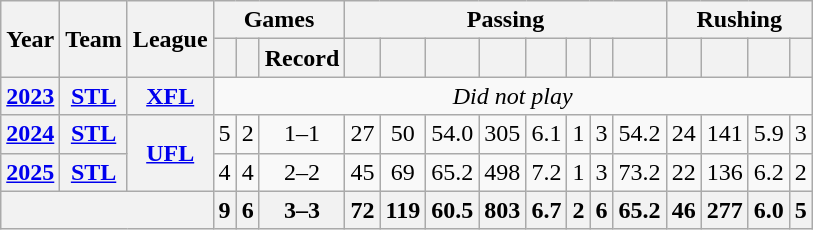<table class="wikitable" style="text-align:center;">
<tr>
<th rowspan="2">Year</th>
<th rowspan="2">Team</th>
<th rowspan="2">League</th>
<th colspan="3">Games</th>
<th colspan="8">Passing</th>
<th colspan="4">Rushing</th>
</tr>
<tr>
<th></th>
<th></th>
<th>Record</th>
<th></th>
<th></th>
<th></th>
<th></th>
<th></th>
<th></th>
<th></th>
<th></th>
<th></th>
<th></th>
<th></th>
<th></th>
</tr>
<tr>
<th><a href='#'>2023</a></th>
<th><a href='#'>STL</a></th>
<th><a href='#'>XFL</a></th>
<td colspan="15"><em>Did not play</em></td>
</tr>
<tr>
<th><a href='#'>2024</a></th>
<th><a href='#'>STL</a></th>
<th rowspan="2"><a href='#'>UFL</a></th>
<td>5</td>
<td>2</td>
<td>1–1</td>
<td>27</td>
<td>50</td>
<td>54.0</td>
<td>305</td>
<td>6.1</td>
<td>1</td>
<td>3</td>
<td>54.2</td>
<td>24</td>
<td>141</td>
<td>5.9</td>
<td>3</td>
</tr>
<tr>
<th><a href='#'>2025</a></th>
<th><a href='#'>STL</a></th>
<td>4</td>
<td>4</td>
<td>2–2</td>
<td>45</td>
<td>69</td>
<td>65.2</td>
<td>498</td>
<td>7.2</td>
<td>1</td>
<td>3</td>
<td>73.2</td>
<td>22</td>
<td>136</td>
<td>6.2</td>
<td>2</td>
</tr>
<tr>
<th colspan="3"></th>
<th>9</th>
<th>6</th>
<th>3–3</th>
<th>72</th>
<th>119</th>
<th>60.5</th>
<th>803</th>
<th>6.7</th>
<th>2</th>
<th>6</th>
<th>65.2</th>
<th>46</th>
<th>277</th>
<th>6.0</th>
<th>5</th>
</tr>
</table>
